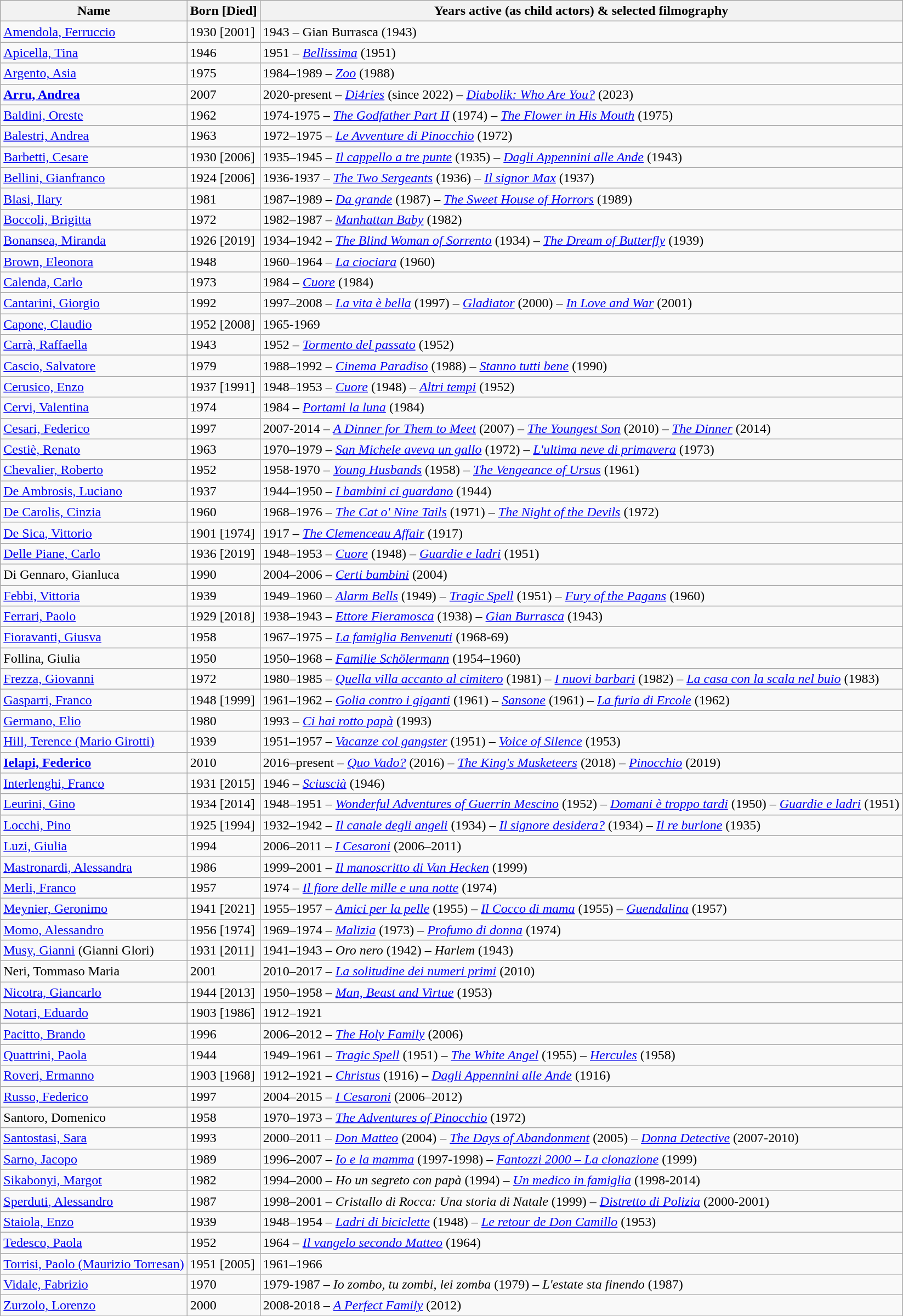<table class="wikitable sortable">
<tr>
<th>Name</th>
<th>Born [Died]</th>
<th>Years active (as child actors) & selected filmography</th>
</tr>
<tr>
<td><a href='#'>Amendola, Ferruccio</a></td>
<td>1930 [2001]</td>
<td>1943 – Gian Burrasca (1943)</td>
</tr>
<tr>
<td><a href='#'>Apicella, Tina</a></td>
<td>1946</td>
<td>1951 – <em><a href='#'>Bellissima</a></em> (1951)</td>
</tr>
<tr>
<td><a href='#'>Argento, Asia</a></td>
<td>1975</td>
<td>1984–1989 – <em><a href='#'>Zoo</a></em> (1988)</td>
</tr>
<tr>
<td><a href='#'><strong>Arru, Andrea</strong></a></td>
<td>2007</td>
<td>2020-present – <em><a href='#'>Di4ries</a></em> (since 2022) – <em><a href='#'>Diabolik: Who Are You?</a></em> (2023)</td>
</tr>
<tr>
<td><a href='#'>Baldini, Oreste</a></td>
<td>1962</td>
<td>1974-1975 – <em><a href='#'>The Godfather Part II</a></em> (1974) – <em><a href='#'>The Flower in His Mouth</a></em> (1975)</td>
</tr>
<tr>
<td><a href='#'>Balestri, Andrea</a></td>
<td>1963</td>
<td>1972–1975 – <em><a href='#'>Le Avventure di Pinocchio</a></em> (1972)</td>
</tr>
<tr>
<td><a href='#'>Barbetti, Cesare</a></td>
<td>1930 [2006]</td>
<td>1935–1945 – <em><a href='#'>Il cappello a tre punte</a></em> (1935) – <em><a href='#'>Dagli Appennini alle Ande</a></em> (1943)</td>
</tr>
<tr>
<td><a href='#'>Bellini, Gianfranco</a></td>
<td>1924 [2006]</td>
<td>1936-1937 – <em><a href='#'>The Two Sergeants</a></em> (1936) – <em><a href='#'>Il signor Max</a></em> (1937)</td>
</tr>
<tr>
<td><a href='#'>Blasi, Ilary</a></td>
<td>1981</td>
<td>1987–1989 – <em><a href='#'>Da grande</a></em> (1987) – <em><a href='#'>The Sweet House of Horrors</a></em> (1989)</td>
</tr>
<tr>
<td><a href='#'>Boccoli, Brigitta</a></td>
<td>1972</td>
<td>1982–1987 – <em><a href='#'>Manhattan Baby</a></em> (1982)</td>
</tr>
<tr>
<td><a href='#'>Bonansea, Miranda</a></td>
<td>1926 [2019]</td>
<td>1934–1942 – <em><a href='#'>The Blind Woman of Sorrento</a></em> (1934) – <em><a href='#'>The Dream of Butterfly</a></em> (1939)</td>
</tr>
<tr>
<td><a href='#'>Brown, Eleonora</a></td>
<td>1948</td>
<td>1960–1964 – <em><a href='#'>La ciociara</a></em> (1960)</td>
</tr>
<tr>
<td><a href='#'>Calenda, Carlo</a></td>
<td>1973</td>
<td>1984 – <em><a href='#'>Cuore</a></em> (1984)</td>
</tr>
<tr>
<td><a href='#'>Cantarini, Giorgio</a></td>
<td>1992</td>
<td>1997–2008 – <em><a href='#'>La vita è bella</a></em> (1997) – <em><a href='#'>Gladiator</a></em> (2000) – <em><a href='#'>In Love and War</a></em> (2001)</td>
</tr>
<tr>
<td><a href='#'>Capone, Claudio</a></td>
<td>1952 [2008]</td>
<td>1965-1969</td>
</tr>
<tr>
<td><a href='#'>Carrà, Raffaella</a></td>
<td>1943</td>
<td>1952 – <em><a href='#'>Tormento del passato</a></em> (1952)</td>
</tr>
<tr>
<td><a href='#'>Cascio, Salvatore</a></td>
<td>1979</td>
<td>1988–1992 – <em><a href='#'>Cinema Paradiso</a></em> (1988) – <em><a href='#'>Stanno tutti bene</a></em> (1990)</td>
</tr>
<tr>
<td><a href='#'>Cerusico, Enzo</a></td>
<td>1937 [1991]</td>
<td>1948–1953 – <em><a href='#'>Cuore</a></em> (1948) – <em><a href='#'>Altri tempi</a></em> (1952)</td>
</tr>
<tr>
<td><a href='#'>Cervi, Valentina</a></td>
<td>1974</td>
<td>1984 – <em><a href='#'>Portami la luna</a></em> (1984)</td>
</tr>
<tr>
<td><a href='#'>Cesari, Federico</a></td>
<td>1997</td>
<td>2007-2014 – <em><a href='#'>A Dinner for Them to Meet</a></em> (2007) – <em><a href='#'>The Youngest Son</a></em> (2010) – <em><a href='#'>The Dinner</a></em> (2014)</td>
</tr>
<tr>
<td><a href='#'>Cestiè, Renato</a></td>
<td>1963</td>
<td>1970–1979 – <em><a href='#'>San Michele aveva un gallo</a></em> (1972) – <em><a href='#'>L'ultima neve di primavera</a></em> (1973)</td>
</tr>
<tr>
<td><a href='#'>Chevalier, Roberto</a></td>
<td>1952</td>
<td>1958-1970 – <em><a href='#'>Young Husbands</a></em> (1958) – <em><a href='#'>The Vengeance of Ursus</a></em> (1961)</td>
</tr>
<tr>
<td><a href='#'>De Ambrosis, Luciano</a></td>
<td>1937</td>
<td>1944–1950 – <em><a href='#'>I bambini ci guardano</a></em> (1944)</td>
</tr>
<tr>
<td><a href='#'>De Carolis, Cinzia</a></td>
<td>1960</td>
<td>1968–1976 – <em><a href='#'>The Cat o' Nine Tails</a></em> (1971) – <em><a href='#'>The Night of the Devils</a></em> (1972)</td>
</tr>
<tr>
<td><a href='#'>De Sica, Vittorio</a></td>
<td>1901 [1974]</td>
<td>1917 – <em><a href='#'>The Clemenceau Affair</a></em> (1917)</td>
</tr>
<tr>
<td><a href='#'>Delle Piane, Carlo</a></td>
<td>1936 [2019]</td>
<td>1948–1953 – <em><a href='#'>Cuore</a></em> (1948) – <em><a href='#'>Guardie e ladri</a></em> (1951)</td>
</tr>
<tr>
<td>Di Gennaro, Gianluca</td>
<td>1990</td>
<td>2004–2006 – <em><a href='#'>Certi bambini</a></em> (2004)</td>
</tr>
<tr>
<td><a href='#'>Febbi, Vittoria</a></td>
<td>1939</td>
<td>1949–1960 – <em><a href='#'>Alarm Bells</a></em> (1949) – <em><a href='#'>Tragic Spell</a></em> (1951) – <em><a href='#'>Fury of the Pagans</a></em> (1960)</td>
</tr>
<tr>
<td><a href='#'>Ferrari, Paolo</a></td>
<td>1929 [2018]</td>
<td>1938–1943 – <em><a href='#'>Ettore Fieramosca</a></em> (1938) – <em><a href='#'>Gian Burrasca</a></em> (1943)</td>
</tr>
<tr>
<td><a href='#'>Fioravanti, Giusva</a></td>
<td>1958</td>
<td>1967–1975 – <em><a href='#'>La famiglia Benvenuti</a></em> (1968-69)</td>
</tr>
<tr>
<td>Follina, Giulia</td>
<td>1950</td>
<td>1950–1968 – <em><a href='#'>Familie Schölermann</a></em> (1954–1960)</td>
</tr>
<tr>
<td><a href='#'>Frezza, Giovanni</a></td>
<td>1972</td>
<td>1980–1985 – <em><a href='#'>Quella villa accanto al cimitero</a></em> (1981) – <em><a href='#'>I nuovi barbari</a></em> (1982) – <em><a href='#'>La casa con la scala nel buio</a></em> (1983)</td>
</tr>
<tr>
<td><a href='#'>Gasparri, Franco</a></td>
<td>1948 [1999]</td>
<td>1961–1962 – <em><a href='#'>Golia contro i giganti</a></em> (1961) – <em><a href='#'>Sansone</a></em> (1961) – <em><a href='#'>La furia di Ercole</a></em> (1962)</td>
</tr>
<tr>
<td><a href='#'>Germano, Elio</a></td>
<td>1980</td>
<td>1993 – <em><a href='#'>Ci hai rotto papà</a></em> (1993)</td>
</tr>
<tr>
<td><a href='#'>Hill, Terence (Mario Girotti)</a></td>
<td>1939</td>
<td>1951–1957 – <em><a href='#'>Vacanze col gangster</a></em> (1951) – <em><a href='#'>Voice of Silence</a></em> (1953)</td>
</tr>
<tr>
<td><a href='#'><strong>Ielapi, Federico</strong></a></td>
<td>2010</td>
<td>2016–present – <em><a href='#'>Quo Vado?</a></em> (2016) <em>–</em> <em><a href='#'>The King's Musketeers</a></em> (2018) – <em><a href='#'>Pinocchio</a></em> (2019)</td>
</tr>
<tr>
<td><a href='#'>Interlenghi, Franco</a></td>
<td>1931 [2015]</td>
<td>1946 – <em><a href='#'>Sciuscià</a></em> (1946)</td>
</tr>
<tr>
<td><a href='#'>Leurini, Gino</a></td>
<td>1934 [2014]</td>
<td>1948–1951 – <em><a href='#'>Wonderful Adventures of Guerrin Mescino</a></em> (1952) – <em><a href='#'>Domani è troppo tardi</a></em> (1950) – <em><a href='#'>Guardie e ladri</a></em> (1951)</td>
</tr>
<tr>
<td><a href='#'>Locchi, Pino</a></td>
<td>1925 [1994]</td>
<td>1932–1942 – <em><a href='#'>Il canale degli angeli</a></em> (1934) – <em><a href='#'>Il signore desidera?</a></em> (1934) – <em><a href='#'>Il re burlone</a></em> (1935)</td>
</tr>
<tr>
<td><a href='#'>Luzi, Giulia</a></td>
<td>1994</td>
<td>2006–2011 – <em><a href='#'>I Cesaroni</a></em> (2006–2011)</td>
</tr>
<tr>
<td><a href='#'>Mastronardi, Alessandra</a></td>
<td>1986</td>
<td>1999–2001 – <em><a href='#'>Il manoscritto di Van Hecken</a></em> (1999)</td>
</tr>
<tr>
<td><a href='#'>Merli, Franco</a></td>
<td>1957</td>
<td>1974 – <em><a href='#'>Il fiore delle mille e una notte</a></em> (1974)</td>
</tr>
<tr>
<td><a href='#'>Meynier, Geronimo</a></td>
<td>1941 [2021]</td>
<td>1955–1957 – <em><a href='#'>Amici per la pelle</a></em> (1955) – <em><a href='#'>Il Cocco di mama</a></em> (1955) – <em><a href='#'>Guendalina</a></em> (1957)</td>
</tr>
<tr>
<td><a href='#'>Momo, Alessandro</a></td>
<td>1956 [1974]</td>
<td>1969–1974 – <em><a href='#'>Malizia</a></em> (1973) – <em><a href='#'>Profumo di donna</a></em> (1974)</td>
</tr>
<tr>
<td><a href='#'>Musy, Gianni</a> (Gianni Glori)</td>
<td>1931 [2011]</td>
<td>1941–1943 – <em>Oro nero</em> (1942) – <em>Harlem</em> (1943)</td>
</tr>
<tr>
<td>Neri, Tommaso Maria</td>
<td>2001</td>
<td>2010–2017 – <em><a href='#'>La solitudine dei numeri primi</a></em> (2010)</td>
</tr>
<tr>
<td><a href='#'>Nicotra, Giancarlo</a></td>
<td>1944 [2013]</td>
<td>1950–1958 – <em><a href='#'>Man, Beast and Virtue</a></em> (1953)</td>
</tr>
<tr>
<td><a href='#'>Notari, Eduardo</a></td>
<td>1903 [1986]</td>
<td>1912–1921</td>
</tr>
<tr>
<td><a href='#'>Pacitto, Brando</a></td>
<td>1996</td>
<td>2006–2012 – <em><a href='#'>The Holy Family</a></em> (2006)</td>
</tr>
<tr>
<td><a href='#'>Quattrini, Paola</a></td>
<td>1944</td>
<td>1949–1961 – <em><a href='#'>Tragic Spell</a></em> (1951) – <em><a href='#'>The White Angel</a></em> (1955) – <em><a href='#'>Hercules</a></em> (1958)</td>
</tr>
<tr>
<td><a href='#'>Roveri, Ermanno</a></td>
<td>1903 [1968]</td>
<td>1912–1921 – <em><a href='#'>Christus</a></em> (1916) – <em><a href='#'>Dagli Appennini alle Ande</a></em> (1916)</td>
</tr>
<tr>
<td><a href='#'>Russo, Federico</a></td>
<td>1997</td>
<td>2004–2015 – <em><a href='#'>I Cesaroni</a></em> (2006–2012)</td>
</tr>
<tr>
<td>Santoro, Domenico</td>
<td>1958</td>
<td>1970–1973 – <em><a href='#'>The Adventures of Pinocchio</a></em> (1972)</td>
</tr>
<tr>
<td><a href='#'>Santostasi, Sara</a></td>
<td>1993</td>
<td>2000–2011 – <em><a href='#'>Don Matteo</a></em> (2004) – <em><a href='#'>The Days of Abandonment</a></em> (2005) – <em><a href='#'>Donna Detective</a></em> (2007-2010)</td>
</tr>
<tr>
<td><a href='#'>Sarno, Jacopo</a></td>
<td>1989</td>
<td>1996–2007 – <em><a href='#'>Io e la mamma</a></em> (1997-1998) – <em><a href='#'>Fantozzi 2000 – La clonazione</a></em> (1999)</td>
</tr>
<tr>
<td><a href='#'>Sikabonyi, Margot</a></td>
<td>1982</td>
<td>1994–2000 – <em>Ho un segreto con papà</em> (1994) – <em><a href='#'>Un medico in famiglia</a></em> (1998-2014)</td>
</tr>
<tr>
<td><a href='#'>Sperduti, Alessandro</a></td>
<td>1987</td>
<td>1998–2001 – <em>Cristallo di Rocca: Una storia di Natale</em> (1999) – <em><a href='#'>Distretto di Polizia</a></em> (2000-2001)</td>
</tr>
<tr>
<td><a href='#'>Staiola, Enzo</a></td>
<td>1939</td>
<td>1948–1954 – <em><a href='#'>Ladri di biciclette</a></em> (1948) – <em><a href='#'>Le retour de Don Camillo</a></em> (1953)</td>
</tr>
<tr>
<td><a href='#'>Tedesco, Paola</a></td>
<td>1952</td>
<td>1964 – <em><a href='#'>Il vangelo secondo Matteo</a></em> (1964)</td>
</tr>
<tr>
<td><a href='#'>Torrisi, Paolo (Maurizio Torresan)</a></td>
<td>1951 [2005]</td>
<td>1961–1966</td>
</tr>
<tr>
<td><a href='#'>Vidale, Fabrizio</a></td>
<td>1970</td>
<td>1979-1987 – <em>Io zombo, tu zombi, lei zomba</em> (1979) – <em>L'estate sta finendo</em> (1987)</td>
</tr>
<tr>
<td><a href='#'>Zurzolo, Lorenzo</a></td>
<td>2000</td>
<td>2008-2018 – <em><a href='#'>A Perfect Family</a></em> (2012)</td>
</tr>
<tr>
</tr>
</table>
